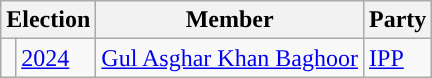<table class="wikitable">
<tr>
<th colspan="2">Election</th>
<th>Member</th>
<th>Party</th>
</tr>
<tr>
<td style="background-color: "></td>
<td><a href='#'>2024</a></td>
<td><a href='#'>Gul Asghar Khan Baghoor</a></td>
<td><a href='#'>IPP</a></td>
</tr>
</table>
